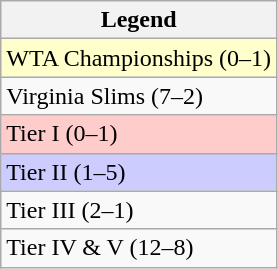<table class="wikitable sortable mw-collapsible mw-collapsed">
<tr>
<th>Legend</th>
</tr>
<tr>
<td style="background:#ffc;">WTA Championships (0–1)</td>
</tr>
<tr>
<td>Virginia Slims (7–2)</td>
</tr>
<tr>
<td style="background:#fcc;">Tier I (0–1)</td>
</tr>
<tr>
<td style="background:#ccf;">Tier II (1–5)</td>
</tr>
<tr>
<td style="background:cfc;">Tier III (2–1)</td>
</tr>
<tr>
<td style="background:6cf;">Tier IV & V (12–8)</td>
</tr>
</table>
